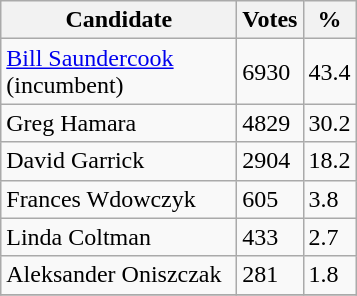<table class="wikitable">
<tr>
<th bgcolor="#DDDDFF" width="150px">Candidate</th>
<th bgcolor="#DDDDFF">Votes</th>
<th bgcolor="#DDDDFF">%</th>
</tr>
<tr>
<td><a href='#'>Bill Saundercook</a> (incumbent)</td>
<td>6930</td>
<td>43.4</td>
</tr>
<tr>
<td>Greg Hamara</td>
<td>4829</td>
<td>30.2</td>
</tr>
<tr>
<td>David Garrick</td>
<td>2904</td>
<td>18.2</td>
</tr>
<tr>
<td>Frances Wdowczyk</td>
<td>605</td>
<td>3.8</td>
</tr>
<tr>
<td>Linda Coltman</td>
<td>433</td>
<td>2.7</td>
</tr>
<tr>
<td>Aleksander Oniszczak</td>
<td>281</td>
<td>1.8</td>
</tr>
<tr>
</tr>
</table>
